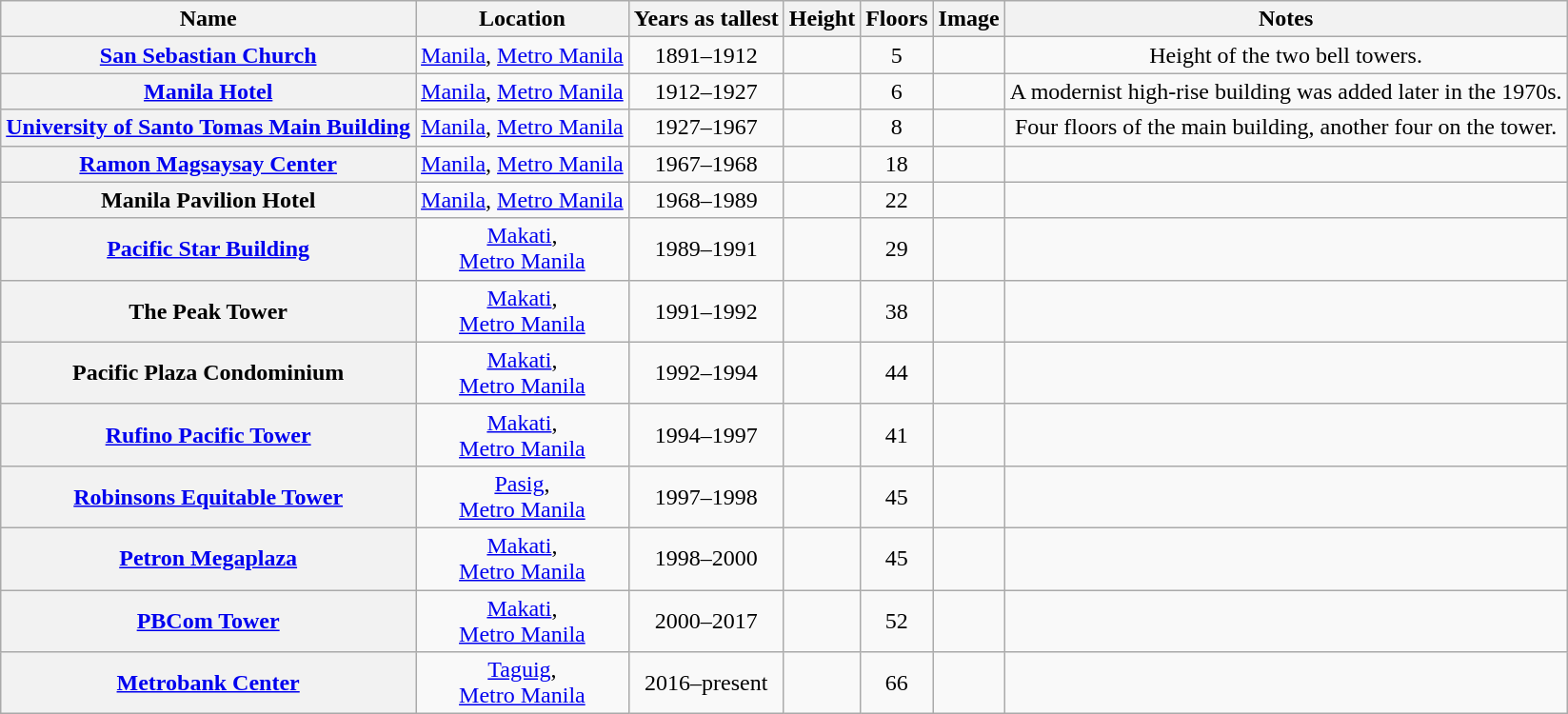<table class="wikitable sortable plainrowheaders toptextcells" style="text-align:center;">
<tr>
<th scope="col">Name</th>
<th scope="col" class="unsortable">Location</th>
<th scope="col">Years as tallest</th>
<th scope="col">Height</th>
<th scope="col">Floors</th>
<th scope="col" class="unsortable">Image</th>
<th scope="col" class="unsortable">Notes</th>
</tr>
<tr>
<th scope="row"><a href='#'>San Sebastian Church</a></th>
<td><a href='#'>Manila</a>, <a href='#'>Metro Manila</a></td>
<td>1891–1912</td>
<td></td>
<td>5</td>
<td></td>
<td>Height of the two bell towers.</td>
</tr>
<tr>
<th scope="row"><a href='#'>Manila Hotel</a></th>
<td><a href='#'>Manila</a>, <a href='#'>Metro Manila</a></td>
<td>1912–1927</td>
<td></td>
<td>6</td>
<td></td>
<td>A modernist high-rise building was added later in the 1970s.</td>
</tr>
<tr>
<th scope="row"><a href='#'>University of Santo Tomas Main Building</a></th>
<td><a href='#'>Manila</a>, <a href='#'>Metro Manila</a></td>
<td>1927–1967</td>
<td></td>
<td>8</td>
<td></td>
<td>Four floors of the main building, another four on the tower.</td>
</tr>
<tr>
<th scope="row"><a href='#'>Ramon Magsaysay Center</a></th>
<td><a href='#'>Manila</a>, <a href='#'>Metro Manila</a></td>
<td>1967–1968</td>
<td style="text-align:right;"></td>
<td>18</td>
<td></td>
<td></td>
</tr>
<tr>
<th scope="row">Manila Pavilion Hotel</th>
<td><a href='#'>Manila</a>, <a href='#'>Metro Manila</a></td>
<td>1968–1989</td>
<td style="text-align:right;"></td>
<td>22</td>
<td></td>
<td></td>
</tr>
<tr>
<th scope="row"><a href='#'>Pacific Star Building</a></th>
<td><a href='#'>Makati</a>,<br><a href='#'>Metro Manila</a></td>
<td>1989–1991</td>
<td style="text-align:right;"></td>
<td>29</td>
<td></td>
<td></td>
</tr>
<tr>
<th scope="row">The Peak Tower</th>
<td><a href='#'>Makati</a>,<br><a href='#'>Metro Manila</a></td>
<td>1991–1992</td>
<td style="text-align:right;"></td>
<td>38</td>
<td></td>
<td></td>
</tr>
<tr>
<th scope="row">Pacific Plaza Condominium</th>
<td><a href='#'>Makati</a>,<br><a href='#'>Metro Manila</a></td>
<td>1992–1994</td>
<td style="text-align:right;"></td>
<td>44</td>
<td></td>
<td></td>
</tr>
<tr>
<th scope="row"><a href='#'>Rufino Pacific Tower</a></th>
<td><a href='#'>Makati</a>,<br><a href='#'>Metro Manila</a></td>
<td>1994–1997</td>
<td style="text-align:right;"></td>
<td>41</td>
<td></td>
<td></td>
</tr>
<tr>
<th scope="row"><a href='#'>Robinsons Equitable Tower</a></th>
<td><a href='#'>Pasig</a>,<br><a href='#'>Metro Manila</a></td>
<td>1997–1998</td>
<td style="text-align:right;"></td>
<td>45</td>
<td></td>
<td></td>
</tr>
<tr>
<th scope="row"><a href='#'>Petron Megaplaza</a></th>
<td><a href='#'>Makati</a>,<br><a href='#'>Metro Manila</a></td>
<td>1998–2000</td>
<td style="text-align:right;"></td>
<td>45</td>
<td></td>
<td></td>
</tr>
<tr>
<th scope="row"><a href='#'>PBCom Tower</a></th>
<td><a href='#'>Makati</a>,<br><a href='#'>Metro Manila</a></td>
<td>2000–2017</td>
<td style="text-align:right;"></td>
<td>52</td>
<td></td>
<td></td>
</tr>
<tr>
<th scope="row"><a href='#'>Metrobank Center</a></th>
<td><a href='#'>Taguig</a>,<br><a href='#'>Metro Manila</a></td>
<td>2016–present</td>
<td style="text-align:right;"></td>
<td>66</td>
<td></td>
<td></td>
</tr>
</table>
